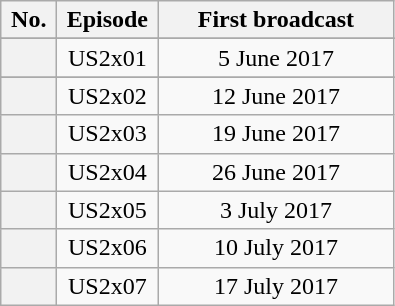<table class="wikitable plainrowheaders"  style="text-align:center;">
<tr>
<th scope"col" style="width:30px;">No.</th>
<th scope"col" style="width:60px;">Episode</th>
<th scope"col" style="width:150px;">First broadcast</th>
</tr>
<tr>
</tr>
<tr style="background:;">
<th scope="row"></th>
<td>US2x01</td>
<td>5 June 2017</td>
</tr>
<tr>
</tr>
<tr style="background:;">
<th scope="row"></th>
<td>US2x02</td>
<td>12 June 2017</td>
</tr>
<tr style="background:;">
<th scope="row"></th>
<td>US2x03</td>
<td>19 June 2017</td>
</tr>
<tr style="background:;">
<th scope="row"></th>
<td>US2x04</td>
<td>26 June 2017</td>
</tr>
<tr style="background:;">
<th scope="row"></th>
<td>US2x05</td>
<td>3 July 2017</td>
</tr>
<tr style="background:;">
<th scope="row"></th>
<td>US2x06</td>
<td>10 July 2017</td>
</tr>
<tr style="background:;">
<th scope="row"></th>
<td>US2x07</td>
<td>17 July 2017</td>
</tr>
</table>
